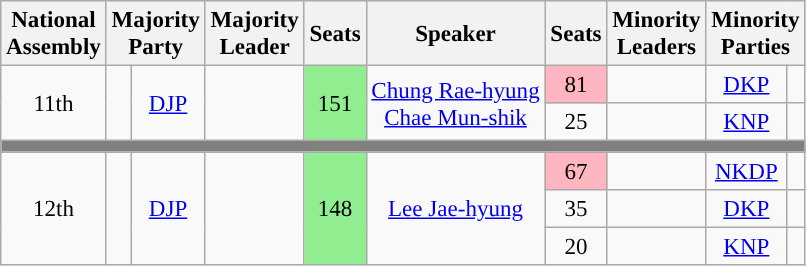<table class="wikitable" style="font-size:96%; text-align:center;">
<tr>
<th>National<br>Assembly</th>
<th colspan="2">Majority<br>Party</th>
<th>Majority<br>Leader</th>
<th>Seats</th>
<th>Speaker</th>
<th>Seats</th>
<th>Minority<br>Leaders</th>
<th colspan="2">Minority<br>Parties</th>
</tr>
<tr>
<td rowspan="2">11th<br></td>
<td rowspan="2" style="background: "> </td>
<td rowspan="2"><a href='#'>DJP</a></td>
<td rowspan="2"></td>
<td rowspan="2" style="background:lightgreen;">151</td>
<td rowspan="2"> <a href='#'>Chung Rae-hyung</a> <br> <a href='#'>Chae Mun-shik</a> </td>
<td style="background:lightpink;">81</td>
<td></td>
<td><a href='#'>DKP</a></td>
<td style="background: "> </td>
</tr>
<tr>
<td>25</td>
<td></td>
<td><a href='#'>KNP</a></td>
<td style="background: "></td>
</tr>
<tr>
<td bgcolor="grey" colspan = "10"></td>
</tr>
<tr>
<td rowspan="3">12th<br></td>
<td rowspan="3" style="background: "></td>
<td rowspan="3"><a href='#'>DJP</a></td>
<td rowspan="3"></td>
<td rowspan="3" style="background:lightgreen;">148</td>
<td rowspan="3"><a href='#'>Lee Jae-hyung</a> </td>
<td style="background:lightpink;">67</td>
<td></td>
<td><a href='#'>NKDP</a></td>
<td style="background: "></td>
</tr>
<tr>
<td>35</td>
<td></td>
<td><a href='#'>DKP</a></td>
<td style="background: "></td>
</tr>
<tr>
<td>20</td>
<td></td>
<td><a href='#'>KNP</a></td>
<td style="background: "></td>
</tr>
</table>
